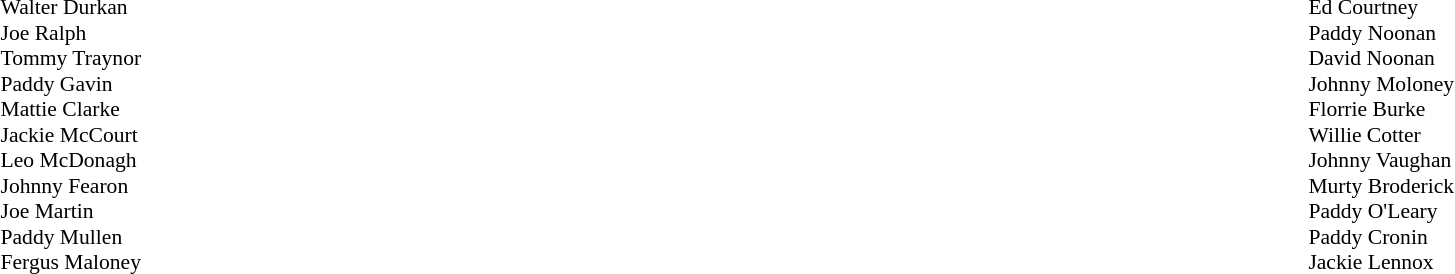<table width="100%">
<tr>
<td valign="top" width="50%"><br><table style="font-size: 90%" cellspacing="0" cellpadding="0">
<tr>
<td colspan="4"></td>
</tr>
<tr>
<th width="25"></th>
<th width="25"></th>
</tr>
<tr>
<td></td>
<td></td>
<td> Walter Durkan</td>
</tr>
<tr>
<td></td>
<td></td>
<td> Joe Ralph</td>
</tr>
<tr>
<td></td>
<td></td>
<td> Tommy Traynor</td>
</tr>
<tr>
<td></td>
<td></td>
<td> Paddy Gavin</td>
</tr>
<tr>
<td></td>
<td></td>
<td> Mattie Clarke</td>
</tr>
<tr>
<td></td>
<td></td>
<td> Jackie McCourt</td>
</tr>
<tr>
<td></td>
<td></td>
<td> Leo McDonagh</td>
</tr>
<tr>
<td></td>
<td></td>
<td> Johnny Fearon</td>
</tr>
<tr>
<td></td>
<td></td>
<td> Joe Martin</td>
</tr>
<tr>
<td></td>
<td></td>
<td> Paddy Mullen</td>
</tr>
<tr>
<td></td>
<td></td>
<td> Fergus Maloney</td>
</tr>
<tr>
</tr>
</table>
</td>
<td valign="top"></td>
<td valign="top" width="50%"><br><table style="font-size: 90%" cellspacing="0" cellpadding="0" align="center">
<tr>
<td colspan="4"></td>
</tr>
<tr>
<th width="25"></th>
<th width="25"></th>
</tr>
<tr>
<td></td>
<td></td>
<td> Ed Courtney</td>
</tr>
<tr>
<td></td>
<td></td>
<td> Paddy Noonan</td>
</tr>
<tr>
<td></td>
<td></td>
<td> David Noonan</td>
</tr>
<tr>
<td></td>
<td></td>
<td> Johnny Moloney</td>
</tr>
<tr>
<td></td>
<td></td>
<td> Florrie Burke</td>
</tr>
<tr>
<td></td>
<td></td>
<td> Willie Cotter</td>
</tr>
<tr>
<td></td>
<td></td>
<td> Johnny Vaughan</td>
</tr>
<tr>
<td></td>
<td></td>
<td> Murty Broderick</td>
</tr>
<tr>
<td></td>
<td></td>
<td> Paddy O'Leary</td>
</tr>
<tr>
<td></td>
<td></td>
<td> Paddy Cronin</td>
</tr>
<tr>
<td></td>
<td></td>
<td> Jackie Lennox</td>
</tr>
<tr>
</tr>
</table>
</td>
</tr>
</table>
